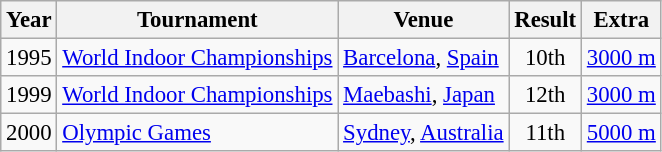<table class="wikitable" style="border-collapse: collapse; font-size: 95%;">
<tr>
<th>Year</th>
<th>Tournament</th>
<th>Venue</th>
<th>Result</th>
<th>Extra</th>
</tr>
<tr>
<td>1995</td>
<td><a href='#'>World Indoor Championships</a></td>
<td><a href='#'>Barcelona</a>, <a href='#'>Spain</a></td>
<td align="center">10th</td>
<td><a href='#'>3000 m</a></td>
</tr>
<tr>
<td>1999</td>
<td><a href='#'>World Indoor Championships</a></td>
<td><a href='#'>Maebashi</a>, <a href='#'>Japan</a></td>
<td align="center">12th</td>
<td><a href='#'>3000 m</a></td>
</tr>
<tr>
<td>2000</td>
<td><a href='#'>Olympic Games</a></td>
<td><a href='#'>Sydney</a>, <a href='#'>Australia</a></td>
<td align="center">11th</td>
<td><a href='#'>5000 m</a></td>
</tr>
</table>
